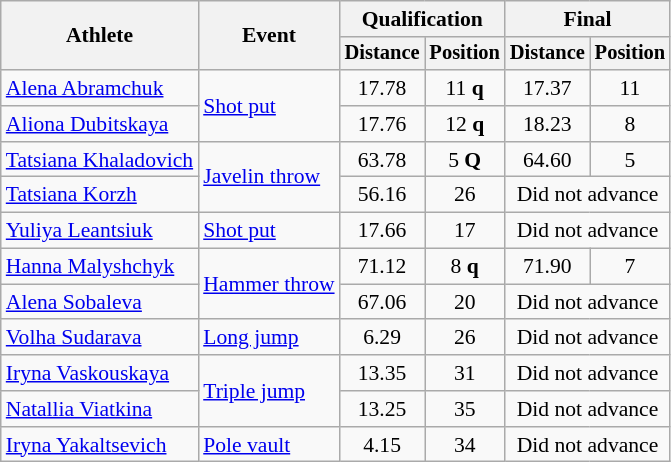<table class=wikitable style="font-size:90%">
<tr>
<th rowspan="2">Athlete</th>
<th rowspan="2">Event</th>
<th colspan="2">Qualification</th>
<th colspan="2">Final</th>
</tr>
<tr style="font-size:95%">
<th>Distance</th>
<th>Position</th>
<th>Distance</th>
<th>Position</th>
</tr>
<tr align=center>
<td align=left><a href='#'>Alena Abramchuk</a></td>
<td align=left rowspan=2><a href='#'>Shot put</a></td>
<td>17.78</td>
<td>11 <strong>q</strong></td>
<td>17.37</td>
<td>11</td>
</tr>
<tr align=center>
<td align=left><a href='#'>Aliona Dubitskaya</a></td>
<td>17.76</td>
<td>12 <strong>q</strong></td>
<td>18.23</td>
<td>8</td>
</tr>
<tr align=center>
<td align=left><a href='#'>Tatsiana Khaladovich</a></td>
<td align=left rowspan=2><a href='#'>Javelin throw</a></td>
<td>63.78</td>
<td>5 <strong>Q</strong></td>
<td>64.60</td>
<td>5</td>
</tr>
<tr align=center>
<td align=left><a href='#'>Tatsiana Korzh</a></td>
<td>56.16</td>
<td>26</td>
<td colspan=2>Did not advance</td>
</tr>
<tr align=center>
<td align=left><a href='#'>Yuliya Leantsiuk</a></td>
<td align=left><a href='#'>Shot put</a></td>
<td>17.66</td>
<td>17</td>
<td colspan=2>Did not advance</td>
</tr>
<tr align=center>
<td align=left><a href='#'>Hanna Malyshchyk</a></td>
<td align=left rowspan=2><a href='#'>Hammer throw</a></td>
<td>71.12</td>
<td>8 <strong>q</strong></td>
<td>71.90</td>
<td>7</td>
</tr>
<tr align=center>
<td align=left><a href='#'>Alena Sobaleva</a></td>
<td>67.06</td>
<td>20</td>
<td colspan=2>Did not advance</td>
</tr>
<tr align=center>
<td align=left><a href='#'>Volha Sudarava</a></td>
<td align=left><a href='#'>Long jump</a></td>
<td>6.29</td>
<td>26</td>
<td colspan=2>Did not advance</td>
</tr>
<tr align=center>
<td align=left><a href='#'>Iryna Vaskouskaya</a></td>
<td align=left rowspan=2><a href='#'>Triple jump</a></td>
<td>13.35</td>
<td>31</td>
<td colspan=2>Did not advance</td>
</tr>
<tr align=center>
<td align=left><a href='#'>Natallia Viatkina</a></td>
<td>13.25</td>
<td>35</td>
<td colspan=2>Did not advance</td>
</tr>
<tr align=center>
<td align=left><a href='#'>Iryna Yakaltsevich</a></td>
<td align=left><a href='#'>Pole vault</a></td>
<td>4.15</td>
<td>34</td>
<td colspan=2>Did not advance</td>
</tr>
</table>
